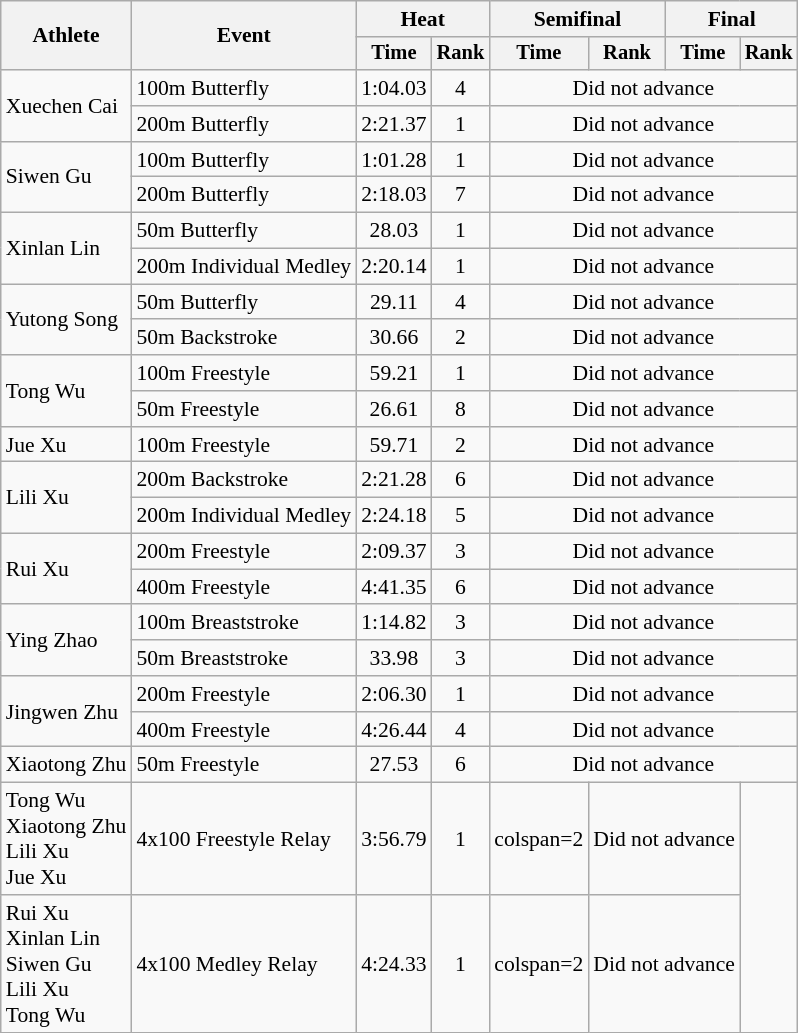<table class=wikitable style="font-size:90%">
<tr>
<th rowspan="2">Athlete</th>
<th rowspan="2">Event</th>
<th colspan="2">Heat</th>
<th colspan="2">Semifinal</th>
<th colspan="2">Final</th>
</tr>
<tr style="font-size:95%">
<th>Time</th>
<th>Rank</th>
<th>Time</th>
<th>Rank</th>
<th>Time</th>
<th>Rank</th>
</tr>
<tr align=center>
<td align=left rowspan=2>Xuechen Cai</td>
<td align=left>100m Butterfly</td>
<td>1:04.03</td>
<td>4</td>
<td colspan=4>Did not advance</td>
</tr>
<tr align=center>
<td align=left>200m Butterfly</td>
<td>2:21.37</td>
<td>1</td>
<td colspan=4>Did not advance</td>
</tr>
<tr align=center>
<td align=left rowspan=2>Siwen Gu</td>
<td align=left>100m Butterfly</td>
<td>1:01.28</td>
<td>1</td>
<td colspan=4>Did not advance</td>
</tr>
<tr align=center>
<td align=left>200m Butterfly</td>
<td>2:18.03</td>
<td>7</td>
<td colspan=4>Did not advance</td>
</tr>
<tr align=center>
<td align=left rowspan=2>Xinlan Lin</td>
<td align=left>50m Butterfly</td>
<td>28.03</td>
<td>1</td>
<td colspan=4>Did not advance</td>
</tr>
<tr align=center>
<td align=left>200m Individual Medley</td>
<td>2:20.14</td>
<td>1</td>
<td colspan=4>Did not advance</td>
</tr>
<tr align=center>
<td align=left rowspan=2>Yutong Song</td>
<td align=left>50m Butterfly</td>
<td>29.11</td>
<td>4</td>
<td colspan=4>Did not advance</td>
</tr>
<tr align=center>
<td align=left>50m Backstroke</td>
<td>30.66</td>
<td>2</td>
<td colspan=4>Did not advance</td>
</tr>
<tr align=center>
<td align=left rowspan=2>Tong Wu</td>
<td align=left>100m Freestyle</td>
<td>59.21</td>
<td>1</td>
<td colspan=4>Did not advance</td>
</tr>
<tr align=center>
<td align=left>50m Freestyle</td>
<td>26.61</td>
<td>8</td>
<td colspan=4>Did not advance</td>
</tr>
<tr align=center>
<td align=left>Jue Xu</td>
<td align=left>100m Freestyle</td>
<td>59.71</td>
<td>2</td>
<td colspan=4>Did not advance</td>
</tr>
<tr align=center>
<td align=left rowspan=2>Lili Xu</td>
<td align=left>200m Backstroke</td>
<td>2:21.28</td>
<td>6</td>
<td colspan=4>Did not advance</td>
</tr>
<tr align=center>
<td align=left>200m Individual Medley</td>
<td>2:24.18</td>
<td>5</td>
<td colspan=4>Did not advance</td>
</tr>
<tr align=center>
<td align=left rowspan=2>Rui Xu</td>
<td align=left>200m Freestyle</td>
<td>2:09.37</td>
<td>3</td>
<td colspan=4>Did not advance</td>
</tr>
<tr align=center>
<td align=left>400m Freestyle</td>
<td>4:41.35</td>
<td>6</td>
<td colspan=4>Did not advance</td>
</tr>
<tr align=center>
<td align=left rowspan=2>Ying Zhao</td>
<td align=left>100m Breaststroke</td>
<td>1:14.82</td>
<td>3</td>
<td colspan=4>Did not advance</td>
</tr>
<tr align=center>
<td align=left>50m Breaststroke</td>
<td>33.98</td>
<td>3</td>
<td colspan=4>Did not advance</td>
</tr>
<tr align=center>
<td align=left rowspan=2>Jingwen Zhu</td>
<td align=left>200m Freestyle</td>
<td>2:06.30</td>
<td>1</td>
<td colspan=4>Did not advance</td>
</tr>
<tr align=center>
<td align=left>400m Freestyle</td>
<td>4:26.44</td>
<td>4</td>
<td colspan=4>Did not advance</td>
</tr>
<tr align=center>
<td align=left>Xiaotong Zhu</td>
<td align=left>50m Freestyle</td>
<td>27.53</td>
<td>6</td>
<td colspan=4>Did not advance</td>
</tr>
<tr align=center>
<td align=left>Tong Wu<br>Xiaotong Zhu<br>Lili Xu<br>Jue Xu</td>
<td align=left>4x100 Freestyle Relay</td>
<td>3:56.79</td>
<td>1</td>
<td>colspan=2 </td>
<td colspan=2>Did not advance</td>
</tr>
<tr align=center>
<td align=left>Rui Xu<br>Xinlan Lin<br>Siwen Gu<br>Lili Xu<br>Tong Wu<br></td>
<td align=left>4x100 Medley Relay</td>
<td>4:24.33</td>
<td>1</td>
<td>colspan=2 </td>
<td colspan=2>Did not advance</td>
</tr>
</table>
